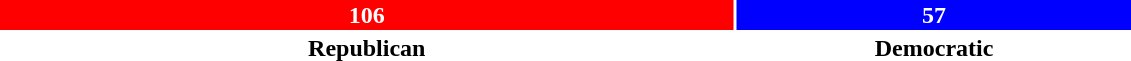<table style="width:60%; text-align:center;">
<tr style="color:white;">
<td style="background:red; width:65.0%;"><strong>106</strong></td>
<td style="background:blue; width:35.0%;"><strong>57</strong></td>
</tr>
<tr>
<td><span><strong>Republican</strong></span></td>
<td><span><strong>Democratic</strong></span></td>
</tr>
</table>
